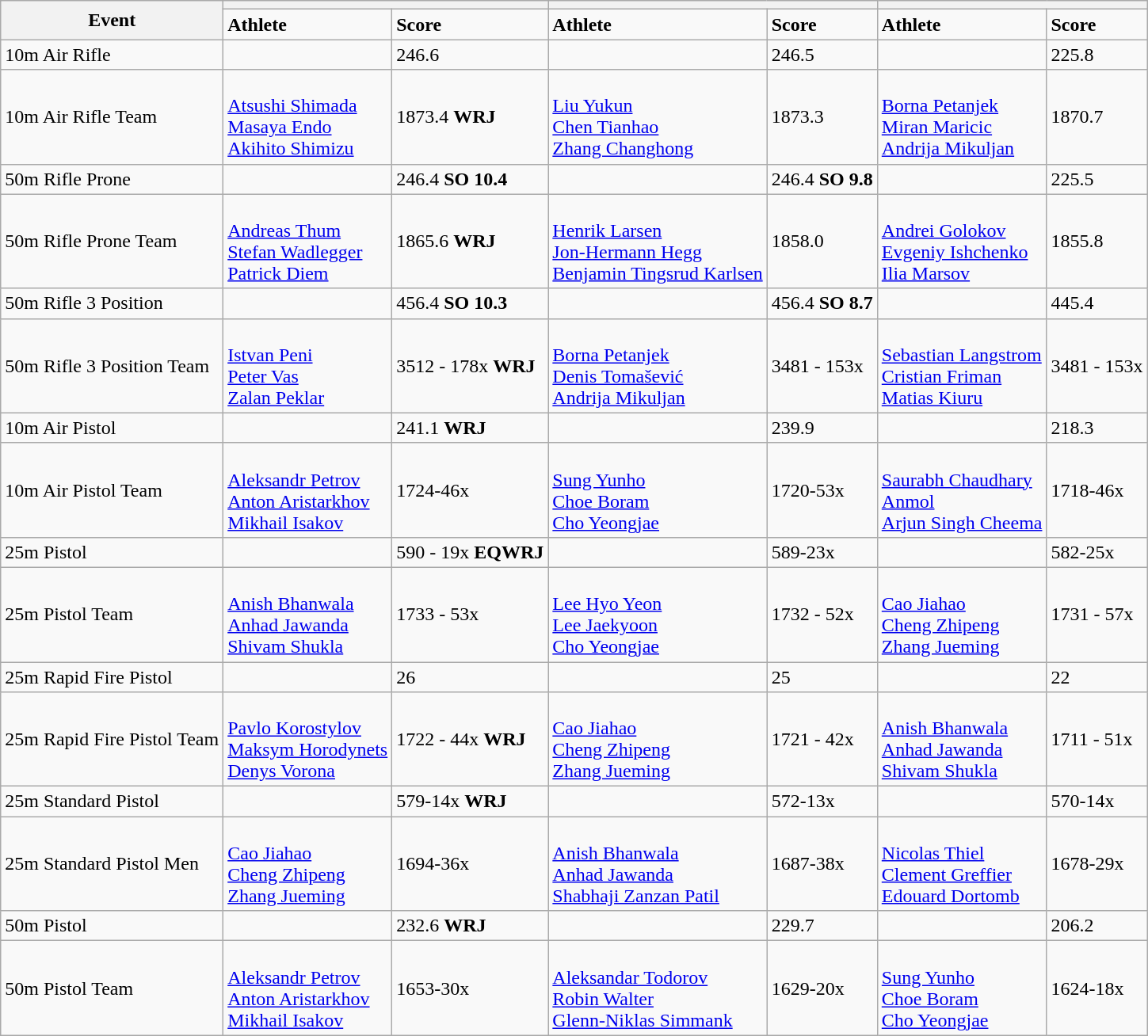<table class="wikitable">
<tr>
<th rowspan="2">Event</th>
<th colspan="2"></th>
<th colspan="2"></th>
<th colspan="2"></th>
</tr>
<tr>
<td><strong>Athlete</strong></td>
<td><strong>Score</strong></td>
<td><strong>Athlete</strong></td>
<td><strong>Score</strong></td>
<td><strong>Athlete</strong></td>
<td><strong>Score</strong></td>
</tr>
<tr>
<td>10m Air Rifle</td>
<td></td>
<td>246.6</td>
<td></td>
<td>246.5</td>
<td></td>
<td>225.8</td>
</tr>
<tr>
<td>10m Air Rifle Team</td>
<td><br><a href='#'>Atsushi Shimada</a><br><a href='#'>Masaya Endo</a><br><a href='#'>Akihito Shimizu</a></td>
<td>1873.4 <strong>WRJ</strong></td>
<td><br><a href='#'>Liu Yukun</a><br><a href='#'>Chen Tianhao</a><br><a href='#'>Zhang Changhong</a></td>
<td>1873.3</td>
<td><br><a href='#'>Borna Petanjek</a><br><a href='#'>Miran Maricic</a><br><a href='#'>Andrija Mikuljan</a></td>
<td>1870.7</td>
</tr>
<tr>
<td>50m Rifle Prone</td>
<td></td>
<td>246.4 <strong>SO 10.4</strong></td>
<td></td>
<td>246.4 <strong>SO 9.8</strong></td>
<td></td>
<td>225.5</td>
</tr>
<tr>
<td>50m Rifle Prone Team</td>
<td><br><a href='#'>Andreas Thum</a><br><a href='#'>Stefan Wadlegger</a><br><a href='#'>Patrick Diem</a></td>
<td>1865.6 <strong>WRJ</strong></td>
<td><br><a href='#'>Henrik Larsen</a><br><a href='#'>Jon-Hermann Hegg</a><br><a href='#'>Benjamin Tingsrud Karlsen</a></td>
<td>1858.0</td>
<td><br><a href='#'>Andrei Golokov</a><br><a href='#'>Evgeniy Ishchenko</a><br><a href='#'>Ilia Marsov</a></td>
<td>1855.8</td>
</tr>
<tr>
<td>50m Rifle 3 Position</td>
<td></td>
<td>456.4 <strong>SO 10.3</strong></td>
<td></td>
<td>456.4 <strong>SO 8.7</strong></td>
<td></td>
<td>445.4</td>
</tr>
<tr>
<td>50m Rifle 3 Position Team</td>
<td><br><a href='#'>Istvan Peni</a><br><a href='#'>Peter Vas</a><br><a href='#'>Zalan Peklar</a></td>
<td>3512 - 178x <strong>WRJ</strong></td>
<td><br><a href='#'>Borna Petanjek</a><br><a href='#'>Denis Tomašević</a><br><a href='#'>Andrija Mikuljan</a></td>
<td>3481 - 153x</td>
<td><br><a href='#'>Sebastian Langstrom</a><br><a href='#'>Cristian Friman</a><br><a href='#'>Matias Kiuru</a></td>
<td>3481 - 153x</td>
</tr>
<tr>
<td>10m Air Pistol</td>
<td></td>
<td>241.1 <strong>WRJ</strong></td>
<td></td>
<td>239.9</td>
<td></td>
<td>218.3</td>
</tr>
<tr>
<td>10m Air Pistol Team</td>
<td><br><a href='#'>Aleksandr Petrov</a><br><a href='#'>Anton Aristarkhov</a><br><a href='#'>Mikhail Isakov</a></td>
<td>1724-46x</td>
<td><br><a href='#'>Sung Yunho</a><br><a href='#'>Choe Boram</a><br><a href='#'>Cho Yeongjae</a></td>
<td>1720-53x</td>
<td><br><a href='#'>Saurabh Chaudhary</a><br><a href='#'>Anmol</a><br><a href='#'>Arjun Singh Cheema</a></td>
<td>1718-46x</td>
</tr>
<tr>
<td>25m Pistol</td>
<td></td>
<td>590 - 19x <strong>EQWRJ</strong></td>
<td></td>
<td>589-23x</td>
<td></td>
<td>582-25x</td>
</tr>
<tr>
<td>25m Pistol Team</td>
<td><br><a href='#'>Anish Bhanwala</a><br><a href='#'>Anhad Jawanda</a><br><a href='#'>Shivam Shukla</a></td>
<td>1733 - 53x</td>
<td><br><a href='#'>Lee Hyo Yeon</a><br><a href='#'>Lee Jaekyoon</a><br><a href='#'>Cho Yeongjae</a></td>
<td>1732 - 52x</td>
<td><br><a href='#'>Cao Jiahao</a><br><a href='#'>Cheng Zhipeng</a><br><a href='#'>Zhang Jueming</a></td>
<td>1731 - 57x</td>
</tr>
<tr>
<td>25m Rapid Fire Pistol</td>
<td></td>
<td>26</td>
<td></td>
<td>25</td>
<td></td>
<td>22</td>
</tr>
<tr>
<td>25m Rapid Fire Pistol Team</td>
<td><br><a href='#'>Pavlo Korostylov</a><br><a href='#'>Maksym Horodynets</a><br><a href='#'>Denys Vorona</a></td>
<td>1722 - 44x <strong>WRJ</strong></td>
<td><br><a href='#'>Cao Jiahao</a><br><a href='#'>Cheng Zhipeng</a><br><a href='#'>Zhang Jueming</a></td>
<td>1721 - 42x</td>
<td><br><a href='#'>Anish Bhanwala</a><br><a href='#'>Anhad Jawanda</a><br><a href='#'>Shivam Shukla</a></td>
<td>1711 - 51x</td>
</tr>
<tr>
<td>25m Standard Pistol</td>
<td></td>
<td>579-14x <strong>WRJ</strong></td>
<td></td>
<td>572-13x</td>
<td></td>
<td>570-14x</td>
</tr>
<tr>
<td>25m Standard Pistol Men</td>
<td><br><a href='#'>Cao Jiahao</a><br><a href='#'>Cheng Zhipeng</a><br><a href='#'>Zhang Jueming</a></td>
<td>1694-36x</td>
<td><br><a href='#'>Anish Bhanwala</a><br><a href='#'>Anhad Jawanda</a><br><a href='#'>Shabhaji Zanzan Patil</a></td>
<td>1687-38x</td>
<td><br><a href='#'>Nicolas Thiel</a><br><a href='#'>Clement Greffier</a><br><a href='#'>Edouard Dortomb</a></td>
<td>1678-29x</td>
</tr>
<tr>
<td>50m Pistol</td>
<td></td>
<td>232.6 <strong>WRJ</strong></td>
<td></td>
<td>229.7</td>
<td></td>
<td>206.2</td>
</tr>
<tr>
<td>50m Pistol Team</td>
<td><br><a href='#'>Aleksandr Petrov</a><br><a href='#'>Anton Aristarkhov</a><br><a href='#'>Mikhail Isakov</a></td>
<td>1653-30x</td>
<td><br><a href='#'>Aleksandar Todorov</a><br><a href='#'>Robin Walter</a><br><a href='#'>Glenn-Niklas Simmank</a></td>
<td>1629-20x</td>
<td><br><a href='#'>Sung Yunho</a><br><a href='#'>Choe Boram</a><br><a href='#'>Cho Yeongjae</a></td>
<td>1624-18x</td>
</tr>
</table>
